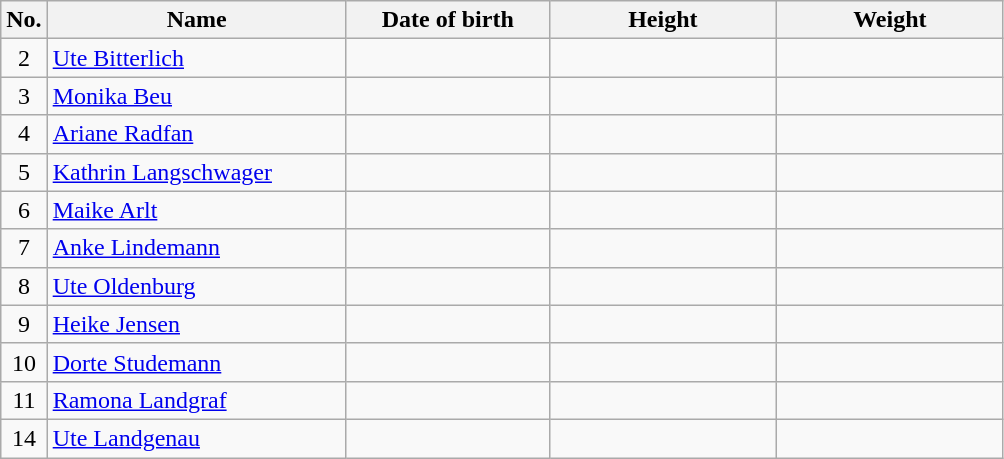<table class=wikitable sortable style=text-align:center;>
<tr>
<th>No.</th>
<th style=width:12em>Name</th>
<th style=width:8em>Date of birth</th>
<th style=width:9em>Height</th>
<th style=width:9em>Weight</th>
</tr>
<tr>
<td>2</td>
<td align=left><a href='#'>Ute Bitterlich</a></td>
<td></td>
<td></td>
<td></td>
</tr>
<tr>
<td>3</td>
<td align=left><a href='#'>Monika Beu</a></td>
<td></td>
<td></td>
<td></td>
</tr>
<tr>
<td>4</td>
<td align=left><a href='#'>Ariane Radfan</a></td>
<td></td>
<td></td>
<td></td>
</tr>
<tr>
<td>5</td>
<td align=left><a href='#'>Kathrin Langschwager</a></td>
<td></td>
<td></td>
<td></td>
</tr>
<tr>
<td>6</td>
<td align=left><a href='#'>Maike Arlt</a></td>
<td></td>
<td></td>
<td></td>
</tr>
<tr>
<td>7</td>
<td align=left><a href='#'>Anke Lindemann</a></td>
<td></td>
<td></td>
<td></td>
</tr>
<tr>
<td>8</td>
<td align=left><a href='#'>Ute Oldenburg</a></td>
<td></td>
<td></td>
<td></td>
</tr>
<tr>
<td>9</td>
<td align=left><a href='#'>Heike Jensen</a></td>
<td></td>
<td></td>
<td></td>
</tr>
<tr>
<td>10</td>
<td align=left><a href='#'>Dorte Studemann</a></td>
<td></td>
<td></td>
<td></td>
</tr>
<tr>
<td>11</td>
<td align=left><a href='#'>Ramona Landgraf</a></td>
<td></td>
<td></td>
<td></td>
</tr>
<tr>
<td>14</td>
<td align=left><a href='#'>Ute Landgenau</a></td>
<td></td>
<td></td>
<td></td>
</tr>
</table>
